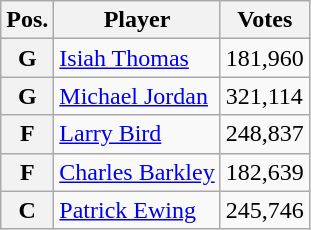<table class="wikitable">
<tr>
<th>Pos.</th>
<th>Player</th>
<th>Votes</th>
</tr>
<tr>
<th>G</th>
<td><a href='#'>Isiah Thomas</a></td>
<td>181,960</td>
</tr>
<tr>
<th>G</th>
<td><a href='#'>Michael Jordan</a></td>
<td>321,114</td>
</tr>
<tr>
<th>F</th>
<td><a href='#'>Larry Bird</a></td>
<td>248,837</td>
</tr>
<tr>
<th>F</th>
<td><a href='#'>Charles Barkley</a></td>
<td>182,639</td>
</tr>
<tr>
<th>C</th>
<td><a href='#'>Patrick Ewing</a></td>
<td>245,746</td>
</tr>
</table>
